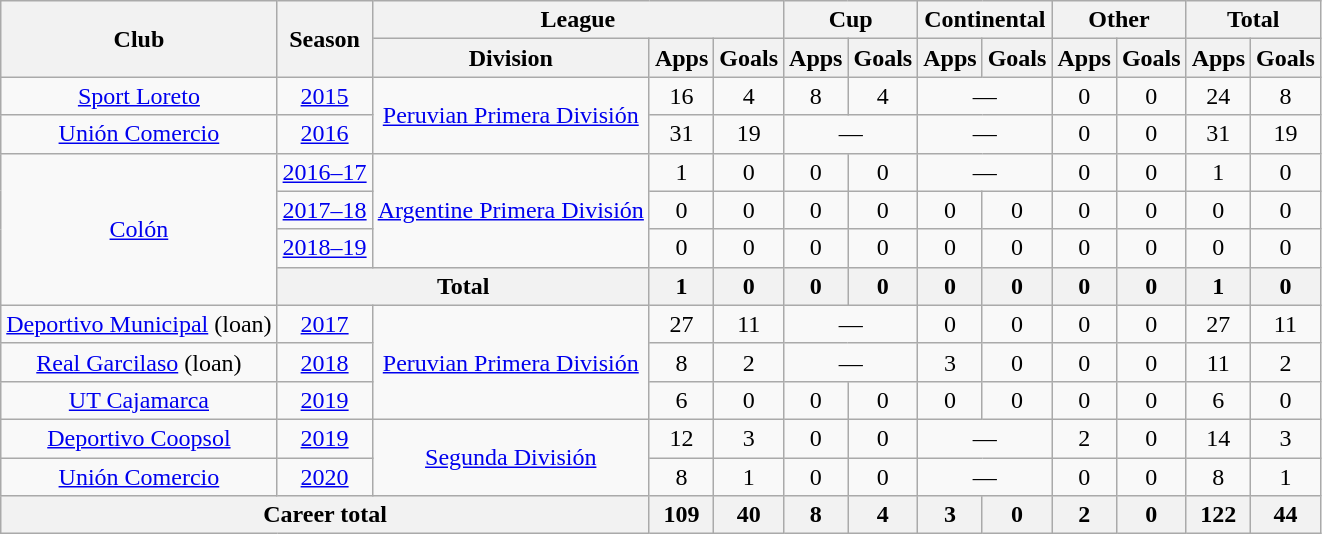<table class="wikitable" style="text-align:center">
<tr>
<th rowspan="2">Club</th>
<th rowspan="2">Season</th>
<th colspan="3">League</th>
<th colspan="2">Cup</th>
<th colspan="2">Continental</th>
<th colspan="2">Other</th>
<th colspan="2">Total</th>
</tr>
<tr>
<th>Division</th>
<th>Apps</th>
<th>Goals</th>
<th>Apps</th>
<th>Goals</th>
<th>Apps</th>
<th>Goals</th>
<th>Apps</th>
<th>Goals</th>
<th>Apps</th>
<th>Goals</th>
</tr>
<tr>
<td rowspan="1"><a href='#'>Sport Loreto</a></td>
<td><a href='#'>2015</a></td>
<td rowspan="2"><a href='#'>Peruvian Primera División</a></td>
<td>16</td>
<td>4</td>
<td>8</td>
<td>4</td>
<td colspan="2">—</td>
<td>0</td>
<td>0</td>
<td>24</td>
<td>8</td>
</tr>
<tr>
<td rowspan="1"><a href='#'>Unión Comercio</a></td>
<td><a href='#'>2016</a></td>
<td>31</td>
<td>19</td>
<td colspan="2">—</td>
<td colspan="2">—</td>
<td>0</td>
<td>0</td>
<td>31</td>
<td>19</td>
</tr>
<tr>
<td rowspan="4"><a href='#'>Colón</a></td>
<td><a href='#'>2016–17</a></td>
<td rowspan="3"><a href='#'>Argentine Primera División</a></td>
<td>1</td>
<td>0</td>
<td>0</td>
<td>0</td>
<td colspan="2">—</td>
<td>0</td>
<td>0</td>
<td>1</td>
<td>0</td>
</tr>
<tr>
<td><a href='#'>2017–18</a></td>
<td>0</td>
<td>0</td>
<td>0</td>
<td>0</td>
<td>0</td>
<td>0</td>
<td>0</td>
<td>0</td>
<td>0</td>
<td>0</td>
</tr>
<tr>
<td><a href='#'>2018–19</a></td>
<td>0</td>
<td>0</td>
<td>0</td>
<td>0</td>
<td>0</td>
<td>0</td>
<td>0</td>
<td>0</td>
<td>0</td>
<td>0</td>
</tr>
<tr>
<th colspan="2">Total</th>
<th>1</th>
<th>0</th>
<th>0</th>
<th>0</th>
<th>0</th>
<th>0</th>
<th>0</th>
<th>0</th>
<th>1</th>
<th>0</th>
</tr>
<tr>
<td rowspan="1"><a href='#'>Deportivo Municipal</a> (loan)</td>
<td><a href='#'>2017</a></td>
<td rowspan="3"><a href='#'>Peruvian Primera División</a></td>
<td>27</td>
<td>11</td>
<td colspan="2">—</td>
<td>0</td>
<td>0</td>
<td>0</td>
<td>0</td>
<td>27</td>
<td>11</td>
</tr>
<tr>
<td rowspan="1"><a href='#'>Real Garcilaso</a> (loan)</td>
<td><a href='#'>2018</a></td>
<td>8</td>
<td>2</td>
<td colspan="2">—</td>
<td>3</td>
<td>0</td>
<td>0</td>
<td>0</td>
<td>11</td>
<td>2</td>
</tr>
<tr>
<td rowspan="1"><a href='#'>UT Cajamarca</a></td>
<td><a href='#'>2019</a></td>
<td>6</td>
<td>0</td>
<td>0</td>
<td>0</td>
<td>0</td>
<td>0</td>
<td>0</td>
<td>0</td>
<td>6</td>
<td>0</td>
</tr>
<tr>
<td rowspan="1"><a href='#'>Deportivo Coopsol</a></td>
<td><a href='#'>2019</a></td>
<td rowspan="2"><a href='#'>Segunda División</a></td>
<td>12</td>
<td>3</td>
<td>0</td>
<td>0</td>
<td colspan="2">—</td>
<td>2</td>
<td>0</td>
<td>14</td>
<td>3</td>
</tr>
<tr>
<td rowspan="1"><a href='#'>Unión Comercio</a></td>
<td><a href='#'>2020</a></td>
<td>8</td>
<td>1</td>
<td>0</td>
<td>0</td>
<td colspan="2">—</td>
<td>0</td>
<td>0</td>
<td>8</td>
<td>1</td>
</tr>
<tr>
<th colspan="3">Career total</th>
<th>109</th>
<th>40</th>
<th>8</th>
<th>4</th>
<th>3</th>
<th>0</th>
<th>2</th>
<th>0</th>
<th>122</th>
<th>44</th>
</tr>
</table>
